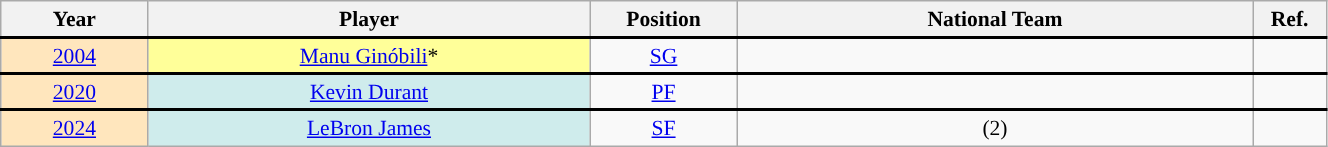<table class="wikitable" style="width: 70%; text-align:center; font-size:90%">
<tr>
<th width=10%>Year</th>
<th width=30%>Player</th>
<th width=10%>Position</th>
<th width=35%>National Team</th>
<th width=5%>Ref.</th>
</tr>
<tr style = "border-top:2px solid black;">
<td style="background-color:#FFE6BD; text-align: center"><a href='#'>2004</a></td>
<td scope="row" style="background-color:#FFFF99; align=left"><a href='#'>Manu Ginóbili</a>*</td>
<td align=center><a href='#'>SG</a></td>
<td align=center></td>
<td></td>
</tr>
<tr>
</tr>
<tr style = "border-top:2px solid black;">
<td style="background-color:#FFE6BD; text-align: center"><a href='#'>2020</a></td>
<td style="background-color:#CFECEC; text-align=center"><a href='#'>Kevin Durant</a></td>
<td align=center><a href='#'>PF</a></td>
<td align=center></td>
<td></td>
</tr>
<tr>
</tr>
<tr style = "border-top:2px solid black;">
<td style="background-color:#FFE6BD; text-align: center"><a href='#'>2024</a></td>
<td style="background-color:#CFECEC; text-align=center"><a href='#'>LeBron James</a></td>
<td align=center><a href='#'>SF</a></td>
<td align=center> (2)</td>
<td></td>
</tr>
</table>
